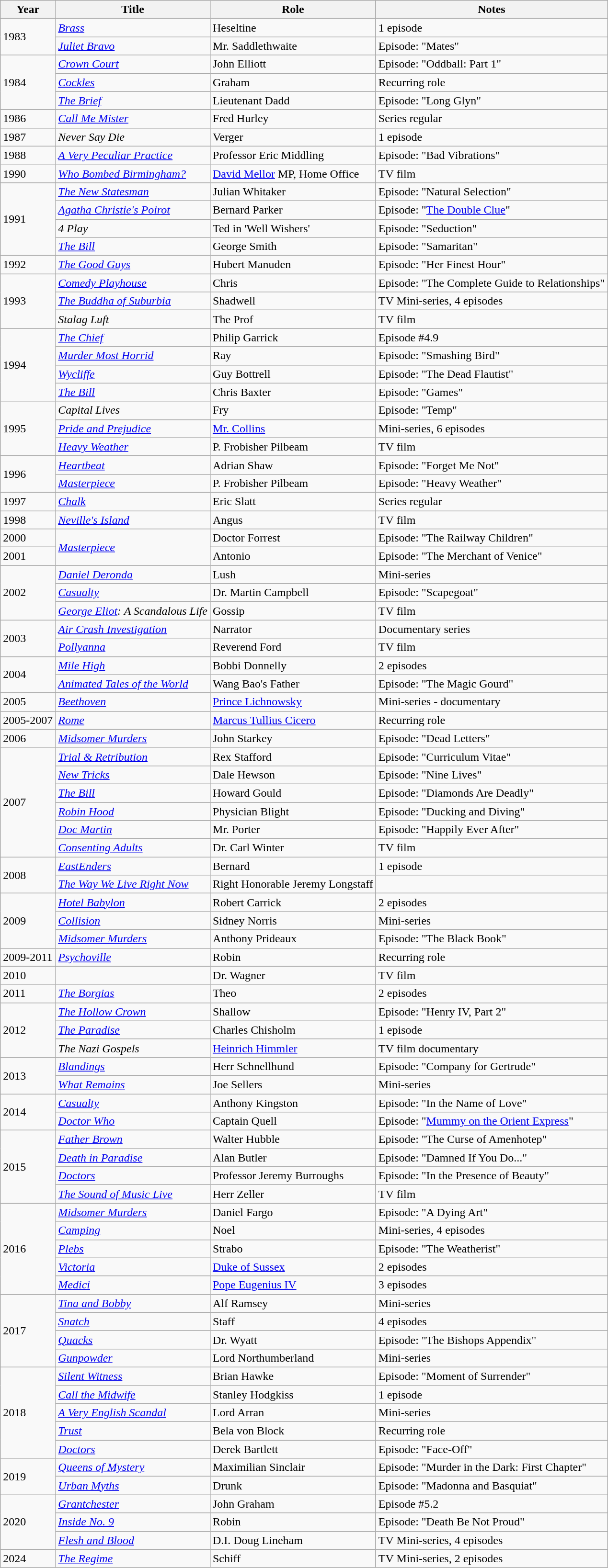<table class="wikitable sortable">
<tr>
<th>Year</th>
<th>Title</th>
<th>Role</th>
<th>Notes</th>
</tr>
<tr>
<td rowspan="2">1983</td>
<td><em><a href='#'>Brass</a></em></td>
<td>Heseltine</td>
<td>1 episode</td>
</tr>
<tr>
<td><em><a href='#'>Juliet Bravo</a></em></td>
<td>Mr. Saddlethwaite</td>
<td>Episode: "Mates"</td>
</tr>
<tr>
<td rowspan="3">1984</td>
<td><em><a href='#'>Crown Court</a></em></td>
<td>John Elliott</td>
<td>Episode: "Oddball: Part 1"</td>
</tr>
<tr>
<td><em><a href='#'>Cockles</a></em></td>
<td>Graham</td>
<td>Recurring role</td>
</tr>
<tr>
<td><em><a href='#'>The Brief</a></em></td>
<td>Lieutenant Dadd</td>
<td>Episode: "Long Glyn"</td>
</tr>
<tr>
<td>1986</td>
<td><em><a href='#'>Call Me Mister</a></em></td>
<td>Fred Hurley</td>
<td>Series regular</td>
</tr>
<tr>
<td>1987</td>
<td><em>Never Say Die</em></td>
<td>Verger</td>
<td>1 episode</td>
</tr>
<tr>
<td>1988</td>
<td><em><a href='#'>A Very Peculiar Practice</a></em></td>
<td>Professor Eric Middling</td>
<td>Episode: "Bad Vibrations"</td>
</tr>
<tr>
<td>1990</td>
<td><em><a href='#'>Who Bombed Birmingham?</a></em></td>
<td><a href='#'>David Mellor</a> MP, Home Office</td>
<td>TV film</td>
</tr>
<tr>
<td rowspan="4">1991</td>
<td><em><a href='#'>The New Statesman</a></em></td>
<td>Julian Whitaker</td>
<td>Episode: "Natural Selection"</td>
</tr>
<tr>
<td><em><a href='#'>Agatha Christie's Poirot</a></em></td>
<td>Bernard Parker</td>
<td>Episode: "<a href='#'>The Double Clue</a>"</td>
</tr>
<tr>
<td><em>4 Play</em></td>
<td>Ted in 'Well Wishers'</td>
<td>Episode: "Seduction"</td>
</tr>
<tr>
<td><em><a href='#'>The Bill</a></em></td>
<td>George Smith</td>
<td>Episode: "Samaritan"</td>
</tr>
<tr>
<td>1992</td>
<td><em><a href='#'>The Good Guys</a></em></td>
<td>Hubert Manuden</td>
<td>Episode: "Her Finest Hour"</td>
</tr>
<tr>
<td rowspan="3">1993</td>
<td><em><a href='#'>Comedy Playhouse</a></em></td>
<td>Chris</td>
<td>Episode: "The Complete Guide to Relationships"</td>
</tr>
<tr>
<td><em><a href='#'>The Buddha of Suburbia</a></em></td>
<td>Shadwell</td>
<td>TV Mini-series, 4 episodes</td>
</tr>
<tr>
<td><em>Stalag Luft</em></td>
<td>The Prof</td>
<td>TV film</td>
</tr>
<tr>
<td rowspan="4">1994</td>
<td><em><a href='#'>The Chief</a></em></td>
<td>Philip Garrick</td>
<td>Episode #4.9</td>
</tr>
<tr>
<td><em><a href='#'>Murder Most Horrid</a></em></td>
<td>Ray</td>
<td>Episode: "Smashing Bird"</td>
</tr>
<tr>
<td><em><a href='#'>Wycliffe</a></em></td>
<td>Guy Bottrell</td>
<td>Episode: "The Dead Flautist"</td>
</tr>
<tr>
<td><em><a href='#'>The Bill</a></em></td>
<td>Chris Baxter</td>
<td>Episode: "Games"</td>
</tr>
<tr>
<td rowspan="3">1995</td>
<td><em>Capital Lives</em></td>
<td>Fry</td>
<td>Episode: "Temp"</td>
</tr>
<tr>
<td><em><a href='#'>Pride and Prejudice</a></em></td>
<td><a href='#'>Mr. Collins</a></td>
<td>Mini-series, 6 episodes</td>
</tr>
<tr>
<td><em><a href='#'>Heavy Weather</a></em></td>
<td>P. Frobisher Pilbeam</td>
<td>TV film</td>
</tr>
<tr>
<td rowspan="2">1996</td>
<td><em><a href='#'>Heartbeat</a></em></td>
<td>Adrian Shaw</td>
<td>Episode: "Forget Me Not"</td>
</tr>
<tr>
<td><em><a href='#'>Masterpiece</a></em></td>
<td>P. Frobisher Pilbeam</td>
<td>Episode: "Heavy Weather"</td>
</tr>
<tr>
<td>1997</td>
<td><em><a href='#'>Chalk</a></em></td>
<td>Eric Slatt</td>
<td>Series regular</td>
</tr>
<tr>
<td>1998</td>
<td><em><a href='#'>Neville's Island</a></em></td>
<td>Angus</td>
<td>TV film</td>
</tr>
<tr>
<td>2000</td>
<td rowspan="2"><em><a href='#'>Masterpiece</a></em></td>
<td>Doctor Forrest</td>
<td>Episode: "The Railway Children"</td>
</tr>
<tr>
<td>2001</td>
<td>Antonio</td>
<td>Episode: "The Merchant of Venice"</td>
</tr>
<tr>
<td rowspan="3">2002</td>
<td><em><a href='#'>Daniel Deronda</a></em></td>
<td>Lush</td>
<td>Mini-series</td>
</tr>
<tr>
<td><em><a href='#'>Casualty</a></em></td>
<td>Dr. Martin Campbell</td>
<td>Episode: "Scapegoat"</td>
</tr>
<tr>
<td><em><a href='#'>George Eliot</a>: A Scandalous Life</em></td>
<td>Gossip</td>
<td>TV film</td>
</tr>
<tr>
<td rowspan="2">2003</td>
<td><em><a href='#'>Air Crash Investigation</a></em></td>
<td>Narrator</td>
<td>Documentary series</td>
</tr>
<tr>
<td><em><a href='#'>Pollyanna</a></em></td>
<td>Reverend Ford</td>
<td>TV film</td>
</tr>
<tr>
<td rowspan="2">2004</td>
<td><em><a href='#'>Mile High</a></em></td>
<td>Bobbi Donnelly</td>
<td>2 episodes</td>
</tr>
<tr>
<td><em><a href='#'>Animated Tales of the World</a></em></td>
<td>Wang Bao's Father</td>
<td>Episode: "The Magic Gourd"</td>
</tr>
<tr>
<td>2005</td>
<td><em><a href='#'>Beethoven</a></em></td>
<td><a href='#'>Prince Lichnowsky</a></td>
<td>Mini-series - documentary</td>
</tr>
<tr>
<td>2005-2007</td>
<td><em><a href='#'>Rome</a></em></td>
<td><a href='#'>Marcus Tullius Cicero</a></td>
<td>Recurring role</td>
</tr>
<tr>
<td>2006</td>
<td><em><a href='#'>Midsomer Murders</a></em></td>
<td>John Starkey</td>
<td>Episode: "Dead Letters"</td>
</tr>
<tr>
<td rowspan="6">2007</td>
<td><em><a href='#'>Trial & Retribution</a></em></td>
<td>Rex Stafford</td>
<td>Episode: "Curriculum Vitae"</td>
</tr>
<tr>
<td><em><a href='#'>New Tricks</a></em></td>
<td>Dale Hewson</td>
<td>Episode: "Nine Lives"</td>
</tr>
<tr>
<td><em><a href='#'>The Bill</a></em></td>
<td>Howard Gould</td>
<td>Episode: "Diamonds Are Deadly"</td>
</tr>
<tr>
<td><em><a href='#'>Robin Hood</a></em></td>
<td>Physician Blight</td>
<td>Episode: "Ducking and Diving"</td>
</tr>
<tr>
<td><em><a href='#'>Doc Martin</a></em></td>
<td>Mr. Porter</td>
<td>Episode: "Happily Ever After"</td>
</tr>
<tr>
<td><em><a href='#'>Consenting Adults</a></em></td>
<td>Dr. Carl Winter</td>
<td>TV film</td>
</tr>
<tr>
<td rowspan="2">2008</td>
<td><em><a href='#'>EastEnders</a></em></td>
<td>Bernard</td>
<td>1 episode</td>
</tr>
<tr>
<td><em><a href='#'>The Way We Live Right Now</a></em></td>
<td>Right Honorable Jeremy Longstaff</td>
<td></td>
</tr>
<tr>
<td rowspan="3">2009</td>
<td><em><a href='#'>Hotel Babylon</a></em></td>
<td>Robert Carrick</td>
<td>2 episodes</td>
</tr>
<tr>
<td><em><a href='#'>Collision</a></em></td>
<td>Sidney Norris</td>
<td>Mini-series</td>
</tr>
<tr>
<td><em><a href='#'>Midsomer Murders</a></em></td>
<td>Anthony Prideaux</td>
<td>Episode: "The Black Book"</td>
</tr>
<tr>
<td>2009-2011</td>
<td><em><a href='#'>Psychoville</a></em></td>
<td>Robin</td>
<td>Recurring role</td>
</tr>
<tr>
<td>2010</td>
<td><em></em></td>
<td>Dr. Wagner</td>
<td>TV film</td>
</tr>
<tr>
<td>2011</td>
<td><em><a href='#'>The Borgias</a></em></td>
<td>Theo</td>
<td>2 episodes</td>
</tr>
<tr>
<td rowspan="3">2012</td>
<td><em><a href='#'>The Hollow Crown</a></em></td>
<td>Shallow</td>
<td>Episode: "Henry IV, Part 2"</td>
</tr>
<tr>
<td><em><a href='#'>The Paradise</a></em></td>
<td>Charles Chisholm</td>
<td>1 episode</td>
</tr>
<tr>
<td><em>The Nazi Gospels</em></td>
<td><a href='#'>Heinrich Himmler</a></td>
<td>TV film documentary</td>
</tr>
<tr>
<td rowspan="2">2013</td>
<td><em><a href='#'>Blandings</a></em></td>
<td>Herr Schnellhund</td>
<td>Episode: "Company for Gertrude"</td>
</tr>
<tr>
<td><em><a href='#'>What Remains</a></em></td>
<td>Joe Sellers</td>
<td>Mini-series</td>
</tr>
<tr>
<td rowspan="2">2014</td>
<td><em><a href='#'>Casualty</a></em></td>
<td>Anthony Kingston</td>
<td>Episode: "In the Name of Love"</td>
</tr>
<tr>
<td><em><a href='#'>Doctor Who</a></em></td>
<td>Captain Quell</td>
<td>Episode: "<a href='#'>Mummy on the Orient Express</a>"</td>
</tr>
<tr>
<td rowspan="4">2015</td>
<td><em><a href='#'>Father Brown</a></em></td>
<td>Walter Hubble</td>
<td>Episode: "The Curse of Amenhotep"</td>
</tr>
<tr>
<td><em><a href='#'>Death in Paradise</a></em></td>
<td>Alan Butler</td>
<td>Episode: "Damned If You Do..."</td>
</tr>
<tr>
<td><em><a href='#'>Doctors</a></em></td>
<td>Professor Jeremy Burroughs</td>
<td>Episode: "In the Presence of Beauty"</td>
</tr>
<tr>
<td><em><a href='#'>The Sound of Music Live</a></em></td>
<td>Herr Zeller</td>
<td>TV film</td>
</tr>
<tr>
<td rowspan="5">2016</td>
<td><em><a href='#'>Midsomer Murders</a></em></td>
<td>Daniel Fargo</td>
<td>Episode: "A Dying Art"</td>
</tr>
<tr>
<td><em><a href='#'>Camping</a></em></td>
<td>Noel</td>
<td>Mini-series, 4 episodes</td>
</tr>
<tr>
<td><em><a href='#'>Plebs</a></em></td>
<td>Strabo</td>
<td>Episode: "The Weatherist"</td>
</tr>
<tr>
<td><em><a href='#'>Victoria</a></em></td>
<td><a href='#'>Duke of Sussex</a></td>
<td>2 episodes</td>
</tr>
<tr>
<td><em><a href='#'>Medici</a></em></td>
<td><a href='#'>Pope Eugenius IV</a></td>
<td>3 episodes</td>
</tr>
<tr>
<td rowspan="4">2017</td>
<td><em><a href='#'>Tina and Bobby</a></em></td>
<td>Alf Ramsey</td>
<td>Mini-series</td>
</tr>
<tr>
<td><em><a href='#'>Snatch</a></em></td>
<td>Staff</td>
<td>4 episodes</td>
</tr>
<tr>
<td><em><a href='#'>Quacks</a></em></td>
<td>Dr. Wyatt</td>
<td>Episode: "The Bishops Appendix"</td>
</tr>
<tr>
<td><em><a href='#'>Gunpowder</a></em></td>
<td>Lord Northumberland</td>
<td>Mini-series</td>
</tr>
<tr>
<td rowspan="5">2018</td>
<td><em><a href='#'>Silent Witness</a></em></td>
<td>Brian Hawke</td>
<td>Episode: "Moment of Surrender"</td>
</tr>
<tr>
<td><em><a href='#'>Call the Midwife</a></em></td>
<td>Stanley Hodgkiss</td>
<td>1 episode</td>
</tr>
<tr>
<td><em><a href='#'>A Very English Scandal</a></em></td>
<td>Lord Arran</td>
<td>Mini-series</td>
</tr>
<tr>
<td><em><a href='#'>Trust</a></em></td>
<td>Bela von Block</td>
<td>Recurring role</td>
</tr>
<tr>
<td><em><a href='#'>Doctors</a></em></td>
<td>Derek Bartlett</td>
<td>Episode: "Face-Off"</td>
</tr>
<tr>
<td rowspan="2">2019</td>
<td><em><a href='#'>Queens of Mystery</a></em></td>
<td>Maximilian Sinclair</td>
<td>Episode: "Murder in the Dark: First Chapter"</td>
</tr>
<tr>
<td><em><a href='#'>Urban Myths</a></em></td>
<td>Drunk</td>
<td>Episode: "Madonna and Basquiat"</td>
</tr>
<tr>
<td rowspan="3">2020</td>
<td><em><a href='#'>Grantchester</a></em></td>
<td>John Graham</td>
<td>Episode #5.2</td>
</tr>
<tr>
<td><em><a href='#'>Inside No. 9</a></em></td>
<td>Robin</td>
<td>Episode: "Death Be Not Proud"</td>
</tr>
<tr>
<td><em><a href='#'>Flesh and Blood</a></em></td>
<td>D.I. Doug Lineham</td>
<td>TV Mini-series, 4 episodes</td>
</tr>
<tr>
<td>2024</td>
<td><em><a href='#'>The Regime</a></em></td>
<td>Schiff</td>
<td>TV Mini-series, 2 episodes</td>
</tr>
</table>
